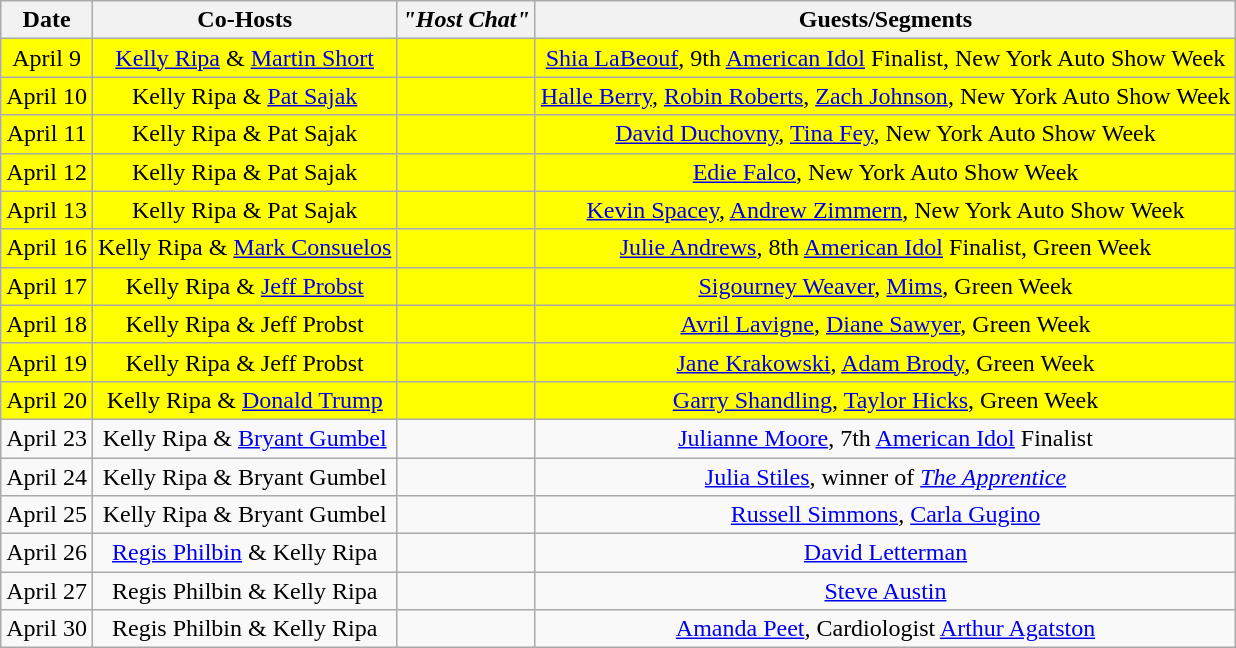<table class="wikitable sortable" border="1" style="text-align:center">
<tr>
<th>Date</th>
<th>Co-Hosts</th>
<th><em>"Host Chat"</em></th>
<th>Guests/Segments</th>
</tr>
<tr bgcolor=yellow>
<td>April 9</td>
<td><a href='#'>Kelly Ripa</a> & <a href='#'>Martin Short</a></td>
<td></td>
<td><a href='#'>Shia LaBeouf</a>, 9th <a href='#'>American Idol</a> Finalist, New York Auto Show Week</td>
</tr>
<tr bgcolor=yellow>
<td>April 10</td>
<td>Kelly Ripa & <a href='#'>Pat Sajak</a></td>
<td></td>
<td><a href='#'>Halle Berry</a>, <a href='#'>Robin Roberts</a>, <a href='#'>Zach Johnson</a>, New York Auto Show Week</td>
</tr>
<tr bgcolor=yellow>
<td>April 11</td>
<td>Kelly Ripa & Pat Sajak</td>
<td></td>
<td><a href='#'>David Duchovny</a>, <a href='#'>Tina Fey</a>, New York Auto Show Week</td>
</tr>
<tr bgcolor=yellow>
<td>April 12</td>
<td>Kelly Ripa & Pat Sajak</td>
<td></td>
<td><a href='#'>Edie Falco</a>, New York Auto Show Week</td>
</tr>
<tr bgcolor=yellow>
<td>April 13</td>
<td>Kelly Ripa & Pat Sajak</td>
<td></td>
<td><a href='#'>Kevin Spacey</a>, <a href='#'>Andrew Zimmern</a>, New York Auto Show Week</td>
</tr>
<tr bgcolor=yellow>
<td>April 16</td>
<td>Kelly Ripa & <a href='#'>Mark Consuelos</a></td>
<td></td>
<td><a href='#'>Julie Andrews</a>, 8th <a href='#'>American Idol</a> Finalist, Green Week</td>
</tr>
<tr bgcolor=yellow>
<td>April 17</td>
<td>Kelly Ripa & <a href='#'>Jeff Probst</a></td>
<td></td>
<td><a href='#'>Sigourney Weaver</a>, <a href='#'>Mims</a>, Green Week</td>
</tr>
<tr bgcolor=yellow>
<td>April 18</td>
<td>Kelly Ripa & Jeff Probst</td>
<td></td>
<td><a href='#'>Avril Lavigne</a>, <a href='#'>Diane Sawyer</a>, Green Week</td>
</tr>
<tr bgcolor=yellow>
<td>April 19</td>
<td>Kelly Ripa & Jeff Probst</td>
<td></td>
<td><a href='#'>Jane Krakowski</a>, <a href='#'>Adam Brody</a>, Green Week</td>
</tr>
<tr bgcolor=yellow>
<td>April 20</td>
<td>Kelly Ripa & <a href='#'>Donald Trump</a></td>
<td></td>
<td><a href='#'>Garry Shandling</a>, <a href='#'>Taylor Hicks</a>, Green Week</td>
</tr>
<tr>
<td>April 23</td>
<td>Kelly Ripa & <a href='#'>Bryant Gumbel</a></td>
<td></td>
<td><a href='#'>Julianne Moore</a>, 7th <a href='#'>American Idol</a> Finalist</td>
</tr>
<tr>
<td>April 24</td>
<td>Kelly Ripa & Bryant Gumbel</td>
<td></td>
<td><a href='#'>Julia Stiles</a>, winner of <em><a href='#'>The Apprentice</a></em></td>
</tr>
<tr>
<td>April 25</td>
<td>Kelly Ripa & Bryant Gumbel</td>
<td></td>
<td><a href='#'>Russell Simmons</a>, <a href='#'>Carla Gugino</a></td>
</tr>
<tr>
<td>April 26</td>
<td><a href='#'>Regis Philbin</a> & Kelly Ripa</td>
<td></td>
<td><a href='#'>David Letterman</a></td>
</tr>
<tr>
<td>April 27</td>
<td>Regis Philbin & Kelly Ripa</td>
<td></td>
<td><a href='#'>Steve Austin</a></td>
</tr>
<tr>
<td>April 30</td>
<td>Regis Philbin & Kelly Ripa</td>
<td></td>
<td><a href='#'>Amanda Peet</a>, Cardiologist <a href='#'>Arthur Agatston</a></td>
</tr>
</table>
